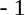<table>
<tr>
<th scope=row style="text-align:left"></th>
<td></td>
<td> - 1</td>
<td></td>
</tr>
<tr>
<th scope=row style="text-align:left"></th>
<td></td>
<td></td>
<td></td>
</tr>
<tr>
<th scope=row style="text-align:left"></th>
<td></td>
<td></td>
<td></td>
</tr>
<tr>
<th scope=row style="text-align:left"></th>
<td></td>
<td></td>
<td></td>
</tr>
<tr>
<th scope=row style="text-align:left"></th>
<td></td>
<td></td>
<td></td>
</tr>
<tr>
<th scope=row style="text-align:left"></th>
<td></td>
<td></td>
<td></td>
</tr>
</table>
